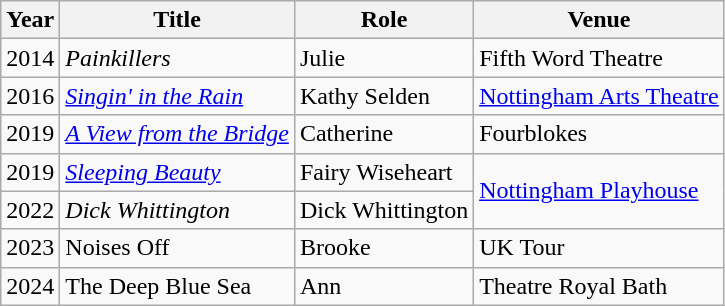<table class="wikitable sortable">
<tr>
<th>Year</th>
<th>Title</th>
<th>Role</th>
<th>Venue</th>
</tr>
<tr>
<td>2014</td>
<td><em>Painkillers</em></td>
<td>Julie</td>
<td>Fifth Word Theatre</td>
</tr>
<tr>
<td>2016</td>
<td><em><a href='#'>Singin' in the Rain</a></em></td>
<td>Kathy Selden</td>
<td><a href='#'>Nottingham Arts Theatre</a></td>
</tr>
<tr>
<td>2019</td>
<td><em><a href='#'>A View from the Bridge</a></em></td>
<td>Catherine</td>
<td>Fourblokes</td>
</tr>
<tr>
<td>2019</td>
<td><em><a href='#'>Sleeping Beauty</a></em></td>
<td>Fairy Wiseheart</td>
<td rowspan="2"><a href='#'>Nottingham Playhouse</a></td>
</tr>
<tr>
<td>2022</td>
<td><em>Dick Whittington</em></td>
<td>Dick Whittington</td>
</tr>
<tr>
<td>2023</td>
<td>Noises Off</td>
<td>Brooke</td>
<td>UK Tour</td>
</tr>
<tr>
<td>2024</td>
<td>The Deep Blue Sea</td>
<td>Ann</td>
<td>Theatre Royal Bath</td>
</tr>
</table>
